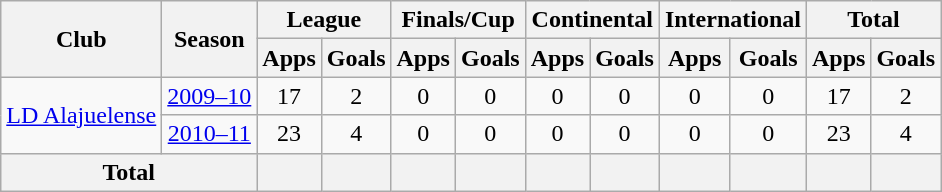<table class="wikitable" style="text-align: center;">
<tr>
<th rowspan="2">Club</th>
<th rowspan="2">Season</th>
<th colspan="2">League</th>
<th colspan="2">Finals/Cup</th>
<th colspan="2">Continental</th>
<th colspan="2">International</th>
<th colspan="2">Total</th>
</tr>
<tr>
<th>Apps</th>
<th>Goals</th>
<th>Apps</th>
<th>Goals</th>
<th>Apps</th>
<th>Goals</th>
<th>Apps</th>
<th>Goals</th>
<th>Apps</th>
<th>Goals</th>
</tr>
<tr>
<td rowspan="2" valign="center"><a href='#'>LD Alajuelense</a></td>
<td><a href='#'>2009–10</a></td>
<td>17</td>
<td>2</td>
<td>0</td>
<td>0</td>
<td>0</td>
<td>0</td>
<td>0</td>
<td>0</td>
<td>17</td>
<td>2</td>
</tr>
<tr>
<td><a href='#'>2010–11</a></td>
<td>23</td>
<td>4</td>
<td>0</td>
<td>0</td>
<td>0</td>
<td>0</td>
<td>0</td>
<td>0</td>
<td>23</td>
<td>4</td>
</tr>
<tr>
<th colspan="2">Total</th>
<th></th>
<th></th>
<th></th>
<th></th>
<th></th>
<th></th>
<th></th>
<th></th>
<th></th>
<th></th>
</tr>
</table>
